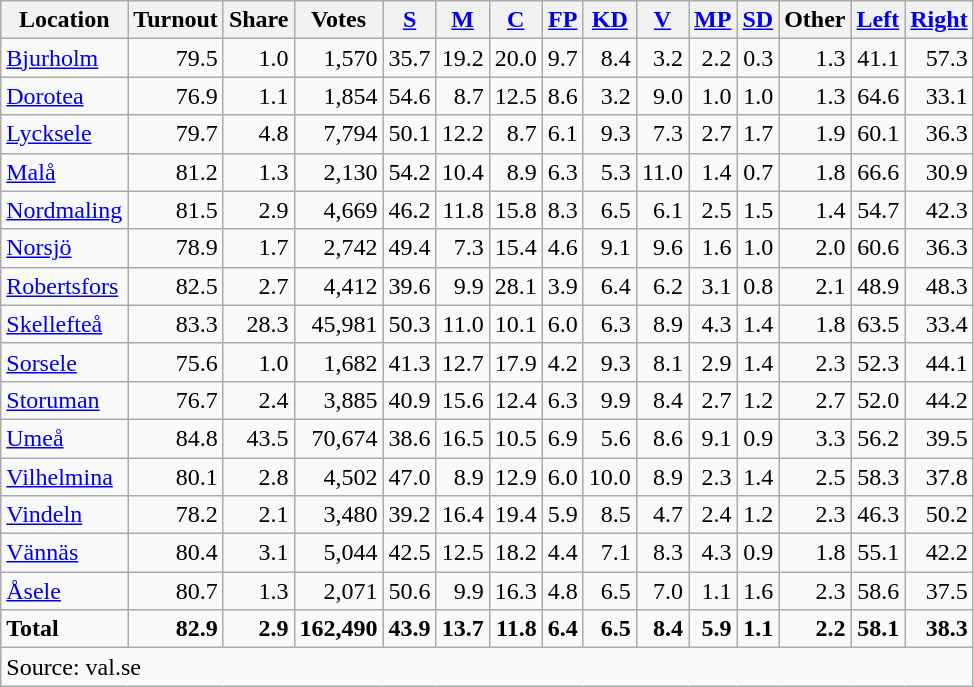<table class="wikitable sortable" style=text-align:right>
<tr>
<th>Location</th>
<th>Turnout</th>
<th>Share</th>
<th>Votes</th>
<th><a href='#'>S</a></th>
<th><a href='#'>M</a></th>
<th><a href='#'>C</a></th>
<th><a href='#'>FP</a></th>
<th><a href='#'>KD</a></th>
<th><a href='#'>V</a></th>
<th><a href='#'>MP</a></th>
<th><a href='#'>SD</a></th>
<th>Other</th>
<th><a href='#'>Left</a></th>
<th><a href='#'>Right</a></th>
</tr>
<tr>
<td align=left><a href='#'>Bjurholm</a></td>
<td>79.5</td>
<td>1.0</td>
<td>1,570</td>
<td>35.7</td>
<td>19.2</td>
<td>20.0</td>
<td>9.7</td>
<td>8.4</td>
<td>3.2</td>
<td>2.2</td>
<td>0.3</td>
<td>1.3</td>
<td>41.1</td>
<td>57.3</td>
</tr>
<tr>
<td align=left><a href='#'>Dorotea</a></td>
<td>76.9</td>
<td>1.1</td>
<td>1,854</td>
<td>54.6</td>
<td>8.7</td>
<td>12.5</td>
<td>8.6</td>
<td>3.2</td>
<td>9.0</td>
<td>1.0</td>
<td>1.0</td>
<td>1.3</td>
<td>64.6</td>
<td>33.1</td>
</tr>
<tr>
<td align=left><a href='#'>Lycksele</a></td>
<td>79.7</td>
<td>4.8</td>
<td>7,794</td>
<td>50.1</td>
<td>12.2</td>
<td>8.7</td>
<td>6.1</td>
<td>9.3</td>
<td>7.3</td>
<td>2.7</td>
<td>1.7</td>
<td>1.9</td>
<td>60.1</td>
<td>36.3</td>
</tr>
<tr>
<td align=left><a href='#'>Malå</a></td>
<td>81.2</td>
<td>1.3</td>
<td>2,130</td>
<td>54.2</td>
<td>10.4</td>
<td>8.9</td>
<td>6.3</td>
<td>5.3</td>
<td>11.0</td>
<td>1.4</td>
<td>0.7</td>
<td>1.8</td>
<td>66.6</td>
<td>30.9</td>
</tr>
<tr>
<td align=left><a href='#'>Nordmaling</a></td>
<td>81.5</td>
<td>2.9</td>
<td>4,669</td>
<td>46.2</td>
<td>11.8</td>
<td>15.8</td>
<td>8.3</td>
<td>6.5</td>
<td>6.1</td>
<td>2.5</td>
<td>1.5</td>
<td>1.4</td>
<td>54.7</td>
<td>42.3</td>
</tr>
<tr>
<td align=left><a href='#'>Norsjö</a></td>
<td>78.9</td>
<td>1.7</td>
<td>2,742</td>
<td>49.4</td>
<td>7.3</td>
<td>15.4</td>
<td>4.6</td>
<td>9.1</td>
<td>9.6</td>
<td>1.6</td>
<td>1.0</td>
<td>2.0</td>
<td>60.6</td>
<td>36.3</td>
</tr>
<tr>
<td align=left><a href='#'>Robertsfors</a></td>
<td>82.5</td>
<td>2.7</td>
<td>4,412</td>
<td>39.6</td>
<td>9.9</td>
<td>28.1</td>
<td>3.9</td>
<td>6.4</td>
<td>6.2</td>
<td>3.1</td>
<td>0.8</td>
<td>2.1</td>
<td>48.9</td>
<td>48.3</td>
</tr>
<tr>
<td align=left><a href='#'>Skellefteå</a></td>
<td>83.3</td>
<td>28.3</td>
<td>45,981</td>
<td>50.3</td>
<td>11.0</td>
<td>10.1</td>
<td>6.0</td>
<td>6.3</td>
<td>8.9</td>
<td>4.3</td>
<td>1.4</td>
<td>1.8</td>
<td>63.5</td>
<td>33.4</td>
</tr>
<tr>
<td align=left><a href='#'>Sorsele</a></td>
<td>75.6</td>
<td>1.0</td>
<td>1,682</td>
<td>41.3</td>
<td>12.7</td>
<td>17.9</td>
<td>4.2</td>
<td>9.3</td>
<td>8.1</td>
<td>2.9</td>
<td>1.4</td>
<td>2.3</td>
<td>52.3</td>
<td>44.1</td>
</tr>
<tr>
<td align=left><a href='#'>Storuman</a></td>
<td>76.7</td>
<td>2.4</td>
<td>3,885</td>
<td>40.9</td>
<td>15.6</td>
<td>12.4</td>
<td>6.3</td>
<td>9.9</td>
<td>8.4</td>
<td>2.7</td>
<td>1.2</td>
<td>2.7</td>
<td>52.0</td>
<td>44.2</td>
</tr>
<tr>
<td align=left><a href='#'>Umeå</a></td>
<td>84.8</td>
<td>43.5</td>
<td>70,674</td>
<td>38.6</td>
<td>16.5</td>
<td>10.5</td>
<td>6.9</td>
<td>5.6</td>
<td>8.6</td>
<td>9.1</td>
<td>0.9</td>
<td>3.3</td>
<td>56.2</td>
<td>39.5</td>
</tr>
<tr>
<td align=left><a href='#'>Vilhelmina</a></td>
<td>80.1</td>
<td>2.8</td>
<td>4,502</td>
<td>47.0</td>
<td>8.9</td>
<td>12.9</td>
<td>6.0</td>
<td>10.0</td>
<td>8.9</td>
<td>2.3</td>
<td>1.4</td>
<td>2.5</td>
<td>58.3</td>
<td>37.8</td>
</tr>
<tr>
<td align=left><a href='#'>Vindeln</a></td>
<td>78.2</td>
<td>2.1</td>
<td>3,480</td>
<td>39.2</td>
<td>16.4</td>
<td>19.4</td>
<td>5.9</td>
<td>8.5</td>
<td>4.7</td>
<td>2.4</td>
<td>1.2</td>
<td>2.3</td>
<td>46.3</td>
<td>50.2</td>
</tr>
<tr>
<td align=left><a href='#'>Vännäs</a></td>
<td>80.4</td>
<td>3.1</td>
<td>5,044</td>
<td>42.5</td>
<td>12.5</td>
<td>18.2</td>
<td>4.4</td>
<td>7.1</td>
<td>8.3</td>
<td>4.3</td>
<td>0.9</td>
<td>1.8</td>
<td>55.1</td>
<td>42.2</td>
</tr>
<tr>
<td align=left><a href='#'>Åsele</a></td>
<td>80.7</td>
<td>1.3</td>
<td>2,071</td>
<td>50.6</td>
<td>9.9</td>
<td>16.3</td>
<td>4.8</td>
<td>6.5</td>
<td>7.0</td>
<td>1.1</td>
<td>1.6</td>
<td>2.3</td>
<td>58.6</td>
<td>37.5</td>
</tr>
<tr>
<td align=left><strong>Total</strong></td>
<td><strong>82.9</strong></td>
<td><strong>2.9</strong></td>
<td><strong>162,490</strong></td>
<td><strong>43.9</strong></td>
<td><strong>13.7</strong></td>
<td><strong>11.8</strong></td>
<td><strong>6.4</strong></td>
<td><strong>6.5</strong></td>
<td><strong>8.4</strong></td>
<td><strong>5.9</strong></td>
<td><strong>1.1</strong></td>
<td><strong>2.2</strong></td>
<td><strong>58.1</strong></td>
<td><strong>38.3</strong></td>
</tr>
<tr>
<td align=left colspan=15>Source: val.se </td>
</tr>
</table>
